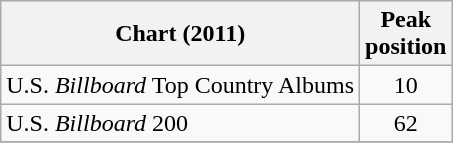<table class="wikitable">
<tr>
<th>Chart (2011)</th>
<th>Peak<br>position</th>
</tr>
<tr>
<td>U.S. <em>Billboard</em> Top Country Albums</td>
<td align="center">10</td>
</tr>
<tr>
<td>U.S. <em>Billboard</em> 200</td>
<td align="center">62</td>
</tr>
<tr>
</tr>
</table>
